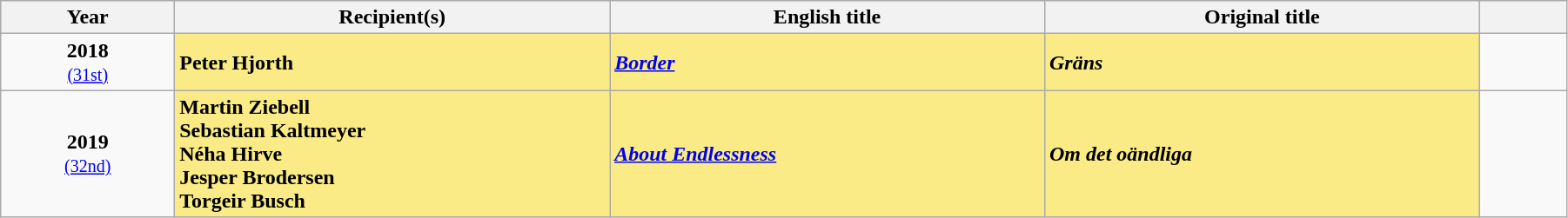<table class="wikitable" width="95%" cellpadding="5">
<tr>
<th width="10%">Year</th>
<th width="25%">Recipient(s)</th>
<th width="25%">English title</th>
<th width="25%">Original title</th>
<th width="5%"></th>
</tr>
<tr>
<td style="text-align:center;"><strong>2018</strong><br><small><a href='#'>(31st)</a></small></td>
<td style="background:#FAEB86;"> <strong>Peter Hjorth</strong></td>
<td style="background:#FAEB86;"><strong><em><a href='#'>Border</a></em></strong></td>
<td style="background:#FAEB86;"><strong><em>Gräns</em></strong></td>
<td></td>
</tr>
<tr>
<td style="text-align:center;"><strong>2019</strong><br><small><a href='#'>(32nd)</a></small></td>
<td style="background:#FAEB86;"> <strong>Martin Ziebell<br></strong> <strong>Sebastian Kaltmeyer<br></strong> <strong>Néha Hirve<br></strong> <strong>Jesper Brodersen<br></strong> <strong>Torgeir Busch</strong></td>
<td style="background:#FAEB86;"><strong><em><a href='#'>About Endlessness</a></em></strong></td>
<td style="background:#FAEB86;"><strong><em>Om det oändliga</em></strong></td>
<td><br></td>
</tr>
</table>
